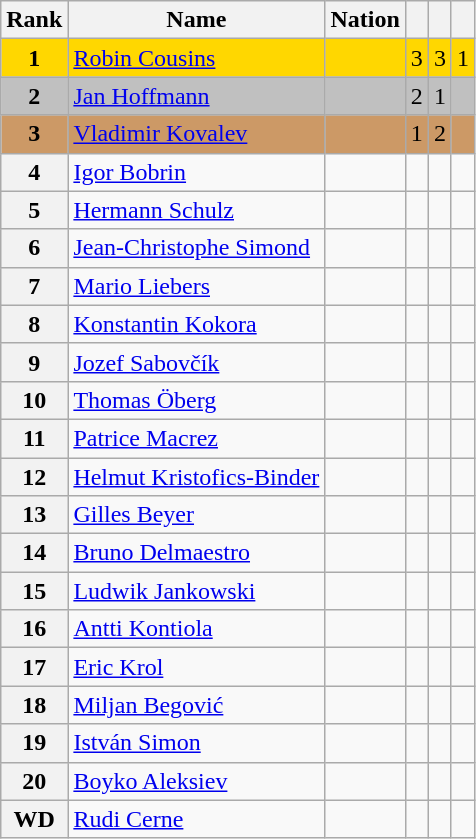<table class="wikitable">
<tr>
<th>Rank</th>
<th>Name</th>
<th>Nation</th>
<th></th>
<th></th>
<th></th>
</tr>
<tr bgcolor="gold">
<td align="center"><strong>1</strong></td>
<td><a href='#'>Robin Cousins</a></td>
<td></td>
<td>3</td>
<td>3</td>
<td>1</td>
</tr>
<tr bgcolor="silver">
<td align="center"><strong>2</strong></td>
<td><a href='#'>Jan Hoffmann</a></td>
<td></td>
<td>2</td>
<td>1</td>
<td></td>
</tr>
<tr bgcolor="cc9966">
<td align="center"><strong>3</strong></td>
<td><a href='#'>Vladimir Kovalev</a></td>
<td></td>
<td>1</td>
<td>2</td>
<td></td>
</tr>
<tr>
<th>4</th>
<td><a href='#'>Igor Bobrin</a></td>
<td></td>
<td></td>
<td></td>
<td></td>
</tr>
<tr>
<th>5</th>
<td><a href='#'>Hermann Schulz</a></td>
<td></td>
<td></td>
<td></td>
<td></td>
</tr>
<tr>
<th>6</th>
<td><a href='#'>Jean-Christophe Simond</a></td>
<td></td>
<td></td>
<td></td>
<td></td>
</tr>
<tr>
<th>7</th>
<td><a href='#'>Mario Liebers</a></td>
<td></td>
<td></td>
<td></td>
<td></td>
</tr>
<tr>
<th>8</th>
<td><a href='#'>Konstantin Kokora</a></td>
<td></td>
<td></td>
<td></td>
<td></td>
</tr>
<tr>
<th>9</th>
<td><a href='#'>Jozef Sabovčík</a></td>
<td></td>
<td></td>
<td></td>
<td></td>
</tr>
<tr>
<th>10</th>
<td><a href='#'>Thomas Öberg</a></td>
<td></td>
<td></td>
<td></td>
<td></td>
</tr>
<tr>
<th>11</th>
<td><a href='#'>Patrice Macrez</a></td>
<td></td>
<td></td>
<td></td>
<td></td>
</tr>
<tr>
<th>12</th>
<td><a href='#'>Helmut Kristofics-Binder</a></td>
<td></td>
<td></td>
<td></td>
<td></td>
</tr>
<tr>
<th>13</th>
<td><a href='#'>Gilles Beyer</a></td>
<td></td>
<td></td>
<td></td>
<td></td>
</tr>
<tr>
<th>14</th>
<td><a href='#'>Bruno Delmaestro</a></td>
<td></td>
<td></td>
<td></td>
<td></td>
</tr>
<tr>
<th>15</th>
<td><a href='#'>Ludwik Jankowski</a></td>
<td></td>
<td></td>
<td></td>
<td></td>
</tr>
<tr>
<th>16</th>
<td><a href='#'>Antti Kontiola</a></td>
<td></td>
<td></td>
<td></td>
<td></td>
</tr>
<tr>
<th>17</th>
<td><a href='#'>Eric Krol</a></td>
<td></td>
<td></td>
<td></td>
<td></td>
</tr>
<tr>
<th>18</th>
<td><a href='#'>Miljan Begović</a></td>
<td></td>
<td></td>
<td></td>
<td></td>
</tr>
<tr>
<th>19</th>
<td><a href='#'>István Simon</a></td>
<td></td>
<td></td>
<td></td>
<td></td>
</tr>
<tr>
<th>20</th>
<td><a href='#'>Boyko Aleksiev</a></td>
<td></td>
<td></td>
<td></td>
<td></td>
</tr>
<tr>
<th>WD</th>
<td><a href='#'>Rudi Cerne</a></td>
<td></td>
<td></td>
<td></td>
<td></td>
</tr>
</table>
